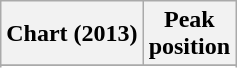<table class="wikitable sortable">
<tr>
<th>Chart (2013)</th>
<th>Peak<br>position</th>
</tr>
<tr>
</tr>
<tr>
</tr>
</table>
